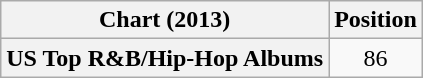<table class="wikitable sortable plainrowheaders" style="text-align:center">
<tr>
<th scope="col">Chart (2013)</th>
<th scope="col">Position</th>
</tr>
<tr>
<th scope="row">US Top R&B/Hip-Hop Albums</th>
<td style="text-align:center;">86</td>
</tr>
</table>
